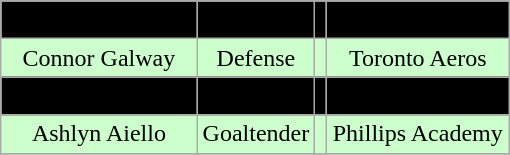<table class="wikitable">
<tr align="center">
</tr>
<tr align="center" bgcolor=" ">
<td>Sammy Davis</td>
<td>Forward</td>
<td></td>
<td>Tabor Academy</td>
</tr>
<tr align="center" bgcolor="#ccffcc">
<td>Connor Galway</td>
<td>Defense</td>
<td></td>
<td>Toronto Aeros</td>
</tr>
<tr align="center" bgcolor=" ">
<td>Mary Grace Kelley</td>
<td>Forward</td>
<td></td>
<td>Dexter-Southfield</td>
</tr>
<tr align="center" bgcolor="#ccffcc">
<td>Ashlyn Aiello</td>
<td>Goaltender</td>
<td></td>
<td>Phillips Academy</td>
</tr>
<tr align="center" bgcolor=" ">
</tr>
</table>
